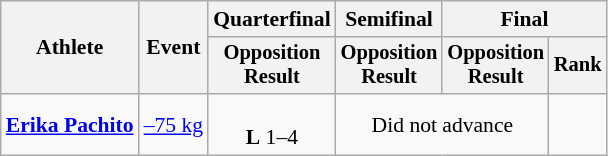<table class=wikitable style=font-size:90%;text-align:center>
<tr>
<th rowspan=2>Athlete</th>
<th rowspan=2>Event</th>
<th>Quarterfinal</th>
<th>Semifinal</th>
<th colspan=2>Final</th>
</tr>
<tr style=font-size:95%>
<th>Opposition<br>Result</th>
<th>Opposition<br>Result</th>
<th>Opposition<br>Result</th>
<th>Rank</th>
</tr>
<tr>
<td align=left><strong><a href='#'>Erika Pachito</a></strong></td>
<td align=left><a href='#'>–75 kg</a></td>
<td><br><strong>L</strong> 1–4</td>
<td colspan=2>Did not advance</td>
<td></td>
</tr>
</table>
